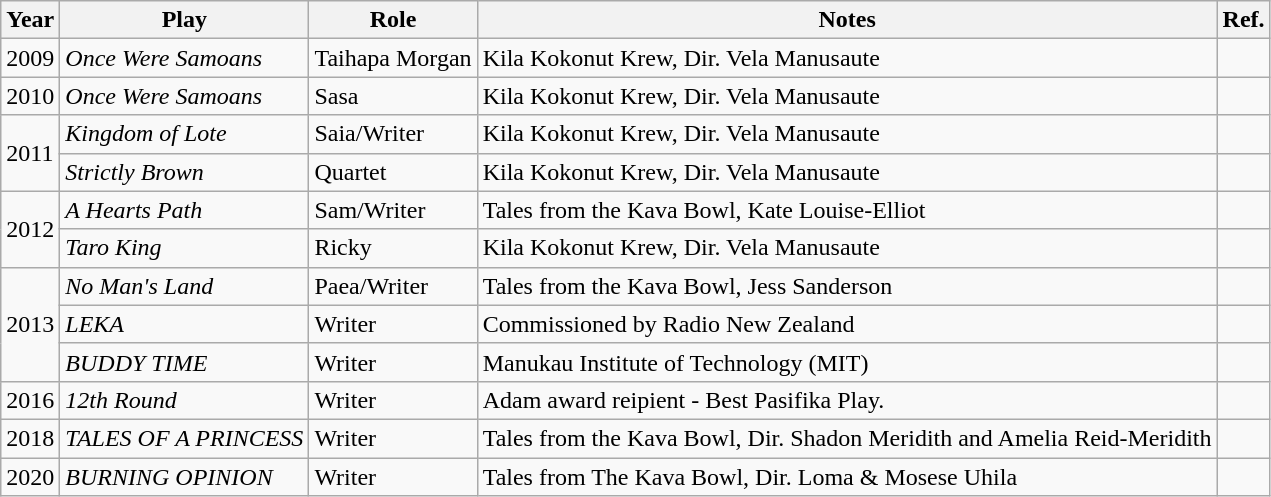<table class="wikitable">
<tr>
<th>Year</th>
<th>Play</th>
<th>Role</th>
<th>Notes</th>
<th>Ref.</th>
</tr>
<tr>
<td>2009</td>
<td><em>Once Were Samoans</em></td>
<td>Taihapa Morgan</td>
<td>Kila Kokonut Krew, Dir. Vela Manusaute</td>
<td></td>
</tr>
<tr>
<td>2010</td>
<td><em>Once Were Samoans</em></td>
<td>Sasa</td>
<td>Kila Kokonut Krew, Dir. Vela Manusaute</td>
<td></td>
</tr>
<tr>
<td rowspan="2">2011</td>
<td><em>Kingdom of Lote</em></td>
<td>Saia/Writer</td>
<td>Kila Kokonut Krew, Dir. Vela Manusaute</td>
<td></td>
</tr>
<tr>
<td><em>Strictly Brown</em></td>
<td>Quartet</td>
<td>Kila Kokonut Krew, Dir. Vela Manusaute</td>
<td></td>
</tr>
<tr>
<td rowspan="2">2012</td>
<td><em>A Hearts Path</em></td>
<td>Sam/Writer</td>
<td>Tales from the Kava Bowl, Kate Louise-Elliot</td>
<td></td>
</tr>
<tr>
<td><em>Taro King</em></td>
<td>Ricky</td>
<td>Kila Kokonut Krew, Dir. Vela Manusaute</td>
<td></td>
</tr>
<tr>
<td rowspan="3">2013</td>
<td><em>No Man's Land</em></td>
<td>Paea/Writer</td>
<td>Tales from the Kava Bowl, Jess Sanderson</td>
<td></td>
</tr>
<tr>
<td><em>LEKA</em></td>
<td>Writer</td>
<td>Commissioned by Radio New Zealand</td>
<td></td>
</tr>
<tr>
<td><em>BUDDY TIME</em></td>
<td>Writer</td>
<td>Manukau Institute of Technology (MIT)</td>
<td></td>
</tr>
<tr>
<td>2016</td>
<td><em>12th Round</em></td>
<td>Writer</td>
<td>Adam award reipient - Best Pasifika Play.</td>
<td></td>
</tr>
<tr>
<td>2018</td>
<td><em>TALES OF A PRINCESS</em></td>
<td>Writer</td>
<td>Tales from the Kava Bowl, Dir. Shadon Meridith and Amelia Reid-Meridith</td>
<td></td>
</tr>
<tr>
<td>2020</td>
<td><em>BURNING OPINION</em></td>
<td>Writer</td>
<td>Tales from The Kava Bowl, Dir. Loma & Mosese Uhila</td>
<td></td>
</tr>
</table>
